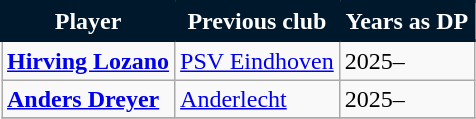<table class="wikitable" style="text-align:center">
<tr>
<th style="background:#00182C; color:#FFFFFF; border:2px solid #00182C;">Player</th>
<th style="background:#00182C; color:#FFFFFF; border:2px solid #00182C;">Previous club</th>
<th style="background:#00182C; color:#FFFFFF; border:2px solid #00182C;">Years as DP</th>
</tr>
<tr>
<td align=left> <strong><a href='#'>Hirving Lozano</a></strong></td>
<td align=left> <a href='#'>PSV Eindhoven</a></td>
<td align=left>2025–</td>
</tr>
<tr>
<td align=left> <strong><a href='#'>Anders Dreyer</a></strong></td>
<td align=left> <a href='#'>Anderlecht</a></td>
<td align=left>2025–</td>
</tr>
<tr>
</tr>
</table>
